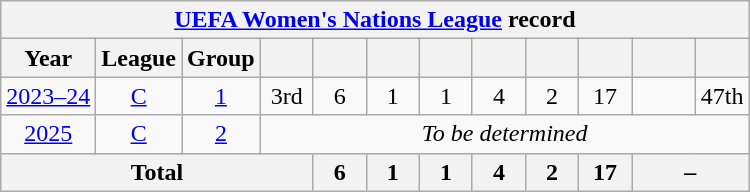<table class="wikitable" style="text-align: center;">
<tr>
<th colspan=13><a href='#'>UEFA Women's Nations League</a> record</th>
</tr>
<tr>
<th>Year</th>
<th>League</th>
<th>Group</th>
<th width=28></th>
<th width=28></th>
<th width=28></th>
<th width=28></th>
<th width=28></th>
<th width=28></th>
<th width=28></th>
<th width=35></th>
<th width=28></th>
</tr>
<tr>
<td><a href='#'>2023–24</a></td>
<td><a href='#'>C</a></td>
<td><a href='#'>1</a></td>
<td>3rd</td>
<td>6</td>
<td>1</td>
<td>1</td>
<td>4</td>
<td>2</td>
<td>17</td>
<td></td>
<td>47th</td>
</tr>
<tr>
<td><a href='#'>2025</a></td>
<td><a href='#'>C</a></td>
<td><a href='#'>2</a></td>
<td colspan=9><em>To be determined</em></td>
</tr>
<tr>
<th colspan=4>Total</th>
<th>6</th>
<th>1</th>
<th>1</th>
<th>4</th>
<th>2</th>
<th>17</th>
<th colspan=2>–</th>
</tr>
</table>
